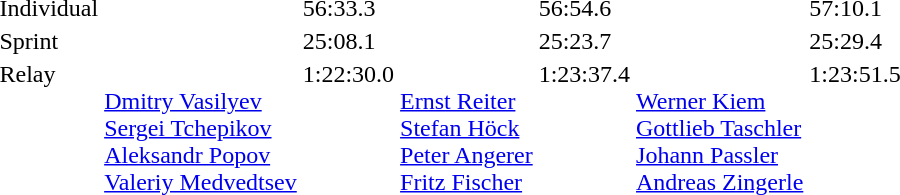<table>
<tr valign="top">
<td>Individual<br></td>
<td></td>
<td>56:33.3</td>
<td></td>
<td>56:54.6</td>
<td></td>
<td>57:10.1</td>
</tr>
<tr valign="top">
<td>Sprint<br></td>
<td></td>
<td>25:08.1</td>
<td></td>
<td>25:23.7</td>
<td></td>
<td>25:29.4</td>
</tr>
<tr valign="top">
<td>Relay<br></td>
<td><br><a href='#'>Dmitry Vasilyev</a><br><a href='#'>Sergei Tchepikov</a><br><a href='#'>Aleksandr Popov</a><br><a href='#'>Valeriy Medvedtsev</a></td>
<td>1:22:30.0</td>
<td><br><a href='#'>Ernst Reiter</a><br><a href='#'>Stefan Höck</a><br><a href='#'>Peter Angerer</a><br><a href='#'>Fritz Fischer</a></td>
<td>1:23:37.4</td>
<td><br><a href='#'>Werner Kiem</a><br><a href='#'>Gottlieb Taschler</a><br><a href='#'>Johann Passler</a><br><a href='#'>Andreas Zingerle</a></td>
<td>1:23:51.5</td>
</tr>
</table>
